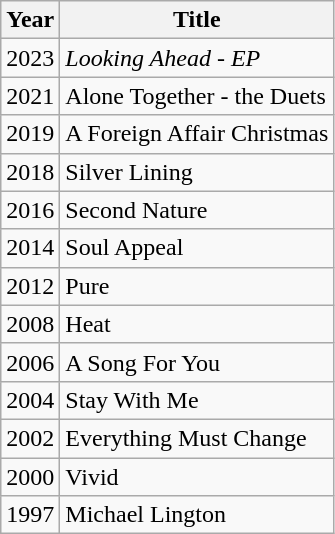<table class="wikitable sortable">
<tr>
<th>Year</th>
<th>Title</th>
</tr>
<tr>
<td>2023</td>
<td><em>Looking Ahead - EP</td>
</tr>
<tr>
<td>2021</td>
<td></em>Alone Together - the Duets<em></td>
</tr>
<tr>
<td>2019</td>
<td></em>A Foreign Affair Christmas<em></td>
</tr>
<tr>
<td>2018</td>
<td></em>Silver Lining<em></td>
</tr>
<tr>
<td>2016</td>
<td></em>Second Nature<em></td>
</tr>
<tr>
<td>2014</td>
<td></em>Soul Appeal<em></td>
</tr>
<tr>
<td>2012</td>
<td></em>Pure<em></td>
</tr>
<tr>
<td>2008</td>
<td></em>Heat<em></td>
</tr>
<tr>
<td>2006</td>
<td></em>A Song For You<em></td>
</tr>
<tr>
<td>2004</td>
<td></em>Stay With Me<em></td>
</tr>
<tr>
<td>2002</td>
<td></em>Everything Must Change<em></td>
</tr>
<tr>
<td>2000</td>
<td></em>Vivid<em></td>
</tr>
<tr>
<td>1997</td>
<td></em>Michael Lington<em></td>
</tr>
</table>
